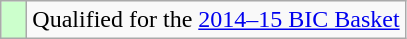<table class="wikitable">
<tr>
<td width=10px bgcolor="#ccffcc"></td>
<td>Qualified for the <a href='#'>2014–15 BIC Basket</a></td>
</tr>
</table>
